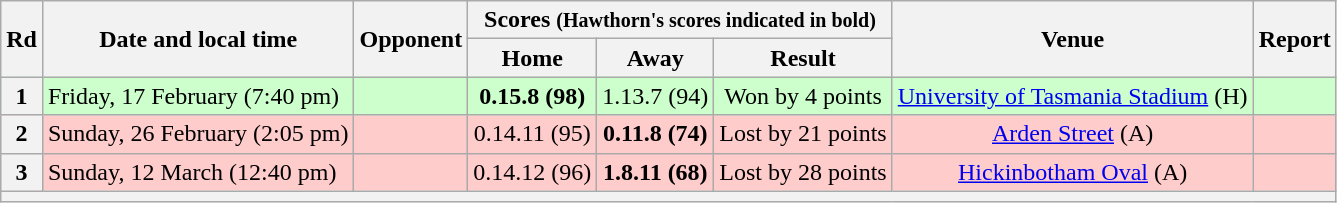<table class="wikitable" style="text-align:center">
<tr>
<th rowspan="2">Rd</th>
<th rowspan="2">Date and local time</th>
<th rowspan="2">Opponent</th>
<th colspan="3">Scores <small>(Hawthorn's scores indicated in bold)</small></th>
<th rowspan="2">Venue</th>
<th rowspan="2">Report</th>
</tr>
<tr>
<th>Home</th>
<th>Away</th>
<th>Result</th>
</tr>
<tr style="background:#cfc">
<th>1</th>
<td align=left>Friday, 17 February (7:40 pm)</td>
<td align=left></td>
<td><strong>0.15.8 (98)</strong></td>
<td>1.13.7 (94)</td>
<td>Won by 4 points</td>
<td><a href='#'>University of Tasmania Stadium</a> (H)</td>
<td></td>
</tr>
<tr style="background:#fcc;">
<th>2</th>
<td align=left>Sunday, 26 February (2:05 pm)</td>
<td align=left></td>
<td>0.14.11 (95)</td>
<td><strong>0.11.8 (74)</strong></td>
<td>Lost by 21 points</td>
<td><a href='#'>Arden Street</a> (A)</td>
<td></td>
</tr>
<tr style="background:#fcc;">
<th>3</th>
<td align=left>Sunday, 12 March (12:40 pm)</td>
<td align=left></td>
<td>0.14.12 (96)</td>
<td><strong>1.8.11 (68)</strong></td>
<td>Lost by 28 points</td>
<td><a href='#'>Hickinbotham Oval</a> (A)</td>
<td></td>
</tr>
<tr>
<th colspan=10></th>
</tr>
</table>
